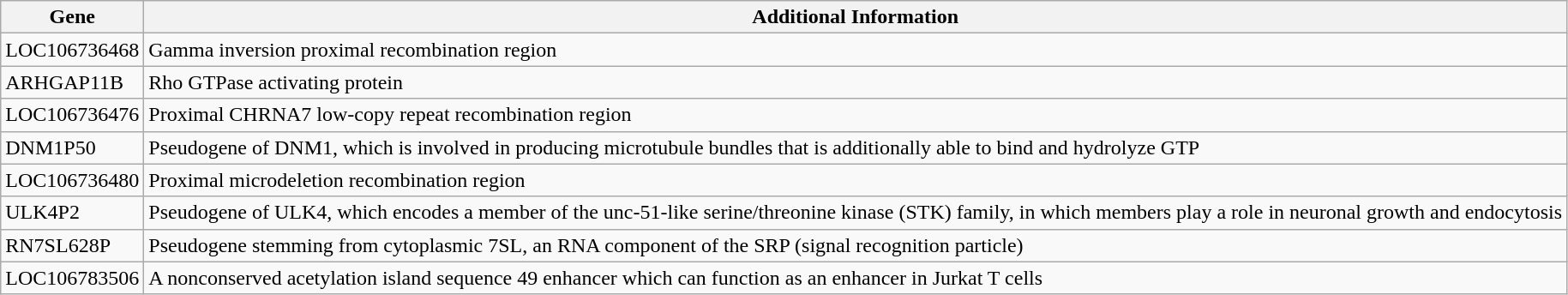<table class="wikitable">
<tr>
<th>Gene</th>
<th>Additional Information</th>
</tr>
<tr>
<td>LOC106736468</td>
<td>Gamma inversion proximal recombination region</td>
</tr>
<tr>
<td>ARHGAP11B</td>
<td>Rho GTPase activating protein</td>
</tr>
<tr>
<td>LOC106736476</td>
<td>Proximal CHRNA7 low-copy repeat recombination region</td>
</tr>
<tr>
<td>DNM1P50</td>
<td>Pseudogene of DNM1, which is involved in producing microtubule bundles that is additionally able to bind and hydrolyze GTP</td>
</tr>
<tr>
<td>LOC106736480</td>
<td>Proximal microdeletion recombination region</td>
</tr>
<tr>
<td>ULK4P2</td>
<td>Pseudogene of ULK4, which encodes a member of the unc-51-like serine/threonine kinase (STK) family, in which members play a role in neuronal growth and endocytosis</td>
</tr>
<tr>
<td>RN7SL628P</td>
<td>Pseudogene stemming from cytoplasmic 7SL, an RNA component of the SRP (signal recognition particle)</td>
</tr>
<tr>
<td>LOC106783506</td>
<td>A nonconserved acetylation island sequence 49 enhancer which can function as an enhancer in Jurkat T cells</td>
</tr>
</table>
